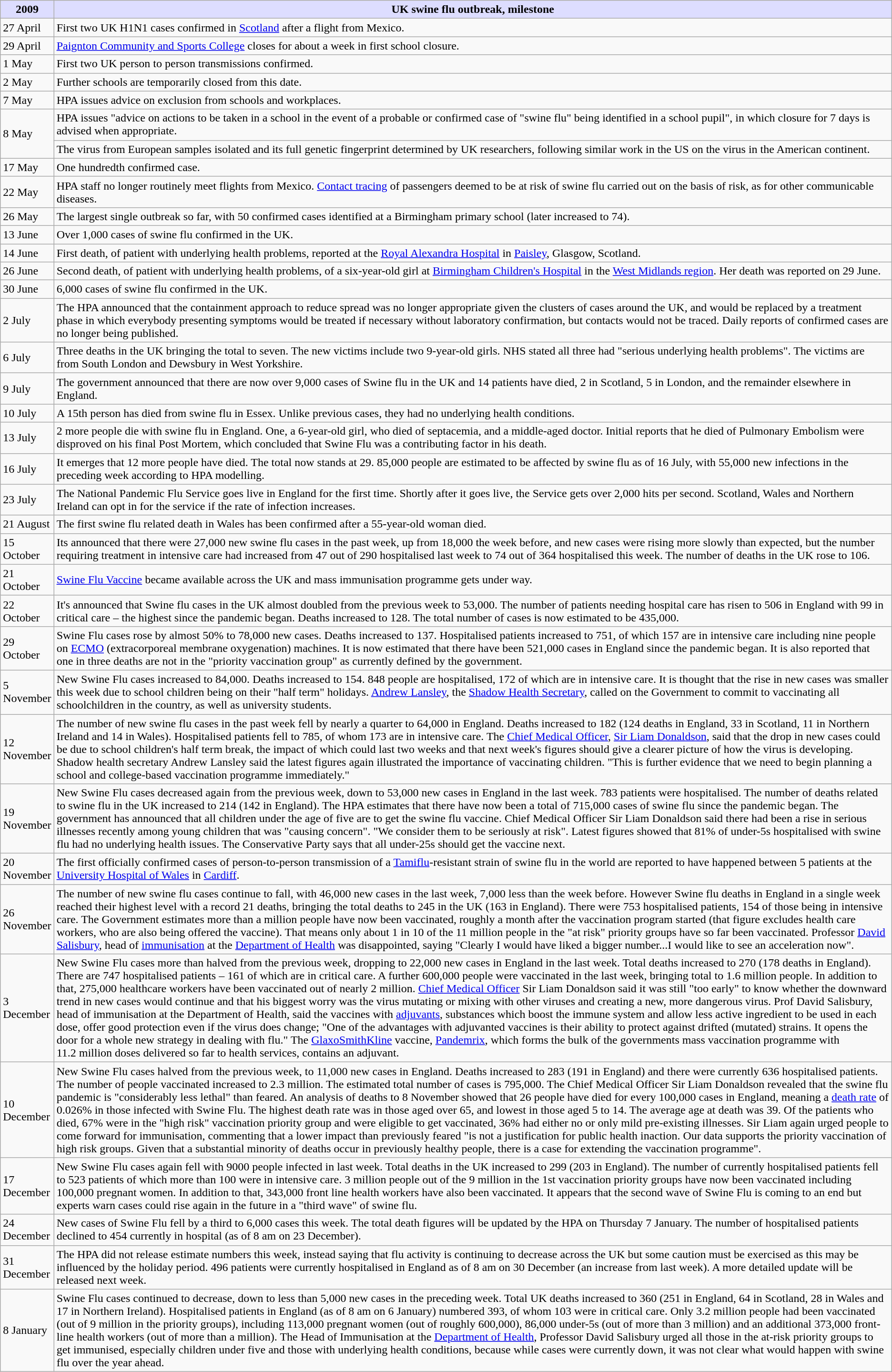<table class="wikitable">
<tr>
<th style="width:60px; background:#ddf;">2009</th>
<th style="background:#ddf">UK swine flu outbreak, milestone</th>
</tr>
<tr>
<td>27 April</td>
<td>First two UK H1N1 cases confirmed in <a href='#'>Scotland</a> after a flight from Mexico.</td>
</tr>
<tr>
<td>29 April</td>
<td><a href='#'>Paignton Community and Sports College</a> closes for about a week in first school closure.</td>
</tr>
<tr>
<td>1 May</td>
<td>First two UK person to person transmissions confirmed.</td>
</tr>
<tr>
<td>2 May</td>
<td>Further schools are temporarily closed from this date.</td>
</tr>
<tr>
<td>7 May</td>
<td>HPA issues advice on exclusion from schools and workplaces.</td>
</tr>
<tr>
<td rowspan=2>8 May</td>
<td>HPA issues "advice on actions to be taken in a school in the event of a probable or confirmed case of "swine flu" being identified in a school pupil", in which closure for 7 days is advised when appropriate.</td>
</tr>
<tr>
<td>The virus from European samples isolated and its full genetic fingerprint determined by UK researchers, following similar work in the US on the virus in the American continent.</td>
</tr>
<tr>
<td>17 May</td>
<td>One hundredth confirmed case.</td>
</tr>
<tr>
<td>22 May</td>
<td>HPA staff no longer routinely meet flights from Mexico. <a href='#'>Contact tracing</a> of passengers deemed to be at risk of swine flu carried out on the basis of risk, as for other communicable diseases.</td>
</tr>
<tr>
<td>26 May</td>
<td>The largest single outbreak so far, with 50 confirmed cases identified at a Birmingham primary school (later increased to 74).</td>
</tr>
<tr>
<td>13 June</td>
<td>Over 1,000 cases of swine flu confirmed in the UK.</td>
</tr>
<tr>
<td>14 June</td>
<td>First death, of patient with underlying health problems, reported at the <a href='#'>Royal Alexandra Hospital</a> in <a href='#'>Paisley</a>, Glasgow, Scotland.</td>
</tr>
<tr>
<td>26 June</td>
<td>Second death, of patient with underlying health problems, of a six-year-old girl at <a href='#'>Birmingham Children's Hospital</a> in the <a href='#'>West Midlands region</a>. Her death was reported on 29 June.</td>
</tr>
<tr>
<td>30 June</td>
<td>6,000 cases of swine flu confirmed in the UK.</td>
</tr>
<tr>
<td>2 July</td>
<td>The HPA announced that the containment approach to reduce spread was no longer appropriate given the clusters of cases around the UK, and would be replaced by a treatment phase in which everybody presenting symptoms would be treated if necessary without laboratory confirmation, but contacts would not be traced. Daily reports of confirmed cases are no longer being published.</td>
</tr>
<tr>
<td>6 July</td>
<td>Three deaths in the UK bringing the total to seven. The new victims include two 9-year-old girls. NHS stated all three had "serious underlying health problems". The victims are from South London and Dewsbury in West Yorkshire.</td>
</tr>
<tr>
<td>9 July</td>
<td>The government announced that there are now over 9,000 cases of Swine flu in the UK and 14 patients have died, 2 in Scotland, 5 in London, and the remainder elsewhere in England.</td>
</tr>
<tr>
<td>10 July</td>
<td>A 15th person has died from swine flu in Essex. Unlike previous cases, they had no underlying health conditions.</td>
</tr>
<tr>
<td>13 July</td>
<td>2 more people die with swine flu in England. One, a 6-year-old girl, who died of septacemia, and a middle-aged doctor. Initial reports that he died of Pulmonary Embolism were disproved on his final Post Mortem, which concluded that Swine Flu was a contributing factor in his death.</td>
</tr>
<tr>
<td>16 July</td>
<td>It emerges that 12 more people have died. The total now stands at 29. 85,000 people are estimated to be affected by swine flu as of 16 July, with 55,000 new infections in the preceding week according to HPA modelling.</td>
</tr>
<tr>
<td>23 July</td>
<td>The National Pandemic Flu Service goes live in England for the first time. Shortly after it goes live, the Service gets over 2,000 hits per second. Scotland, Wales and Northern Ireland can opt in for the service if the rate of infection increases.</td>
</tr>
<tr>
<td>21 August</td>
<td>The first swine flu related death in Wales has been confirmed after a 55-year-old woman died.</td>
</tr>
<tr>
<td>15 October</td>
<td>Its announced that there were 27,000 new swine flu cases in the past week, up from 18,000 the week before, and new cases were rising more slowly than expected, but the number requiring treatment in intensive care had increased from 47 out of 290 hospitalised last week to 74 out of 364 hospitalised this week. The number of deaths in the UK rose to 106.</td>
</tr>
<tr>
<td>21 October</td>
<td><a href='#'>Swine Flu Vaccine</a> became available across the UK and mass immunisation programme gets under way.</td>
</tr>
<tr>
<td>22 October</td>
<td>It's announced that Swine flu cases in the UK almost doubled from the previous week to 53,000. The number of patients needing hospital care has risen to 506 in England with 99 in critical care – the highest since the pandemic began. Deaths increased to 128. The total number of cases is now estimated to be 435,000.</td>
</tr>
<tr>
<td>29 October</td>
<td>Swine Flu cases rose by almost 50% to 78,000 new cases. Deaths increased to 137. Hospitalised patients increased to 751, of which 157 are in intensive care including nine people on <a href='#'>ECMO</a> (extracorporeal membrane oxygenation) machines. It is now estimated that there have been 521,000 cases in England since the pandemic began. It is also reported that one in three deaths are not in the "priority vaccination group" as currently defined by the government.</td>
</tr>
<tr>
<td>5 November</td>
<td>New Swine Flu cases increased to 84,000. Deaths increased to 154. 848 people are hospitalised, 172 of which are in intensive care. It is thought that the rise in new cases was smaller this week due to school children being on their "half term" holidays. <a href='#'>Andrew Lansley</a>, the <a href='#'>Shadow Health Secretary</a>, called on the Government to commit to vaccinating all schoolchildren in the country, as well as university students.</td>
</tr>
<tr>
<td>12 November</td>
<td>The number of new swine flu cases in the past week fell by nearly a quarter to 64,000 in England. Deaths increased to 182 (124 deaths in England, 33 in Scotland, 11 in Northern Ireland and 14 in Wales). Hospitalised patients fell to 785, of whom 173 are in intensive care. The <a href='#'>Chief Medical Officer</a>, <a href='#'>Sir Liam Donaldson</a>, said that the drop in new cases could be due to school children's half term break, the impact of which could last two weeks and that next week's figures should give a clearer picture of how the virus is developing. Shadow health secretary Andrew Lansley said the latest figures again illustrated the importance of vaccinating children. "This is further evidence that we need to begin planning a school and college-based vaccination programme immediately."</td>
</tr>
<tr>
<td>19 November</td>
<td>New Swine Flu cases decreased again from the previous week, down to 53,000 new cases in England in the last week. 783 patients were hospitalised. The number of deaths related to swine flu in the UK increased to 214 (142 in England). The HPA estimates that there have now been a total of 715,000 cases of swine flu since the pandemic began. The government has announced that all children under the age of five are to get the swine flu vaccine. Chief Medical Officer Sir Liam Donaldson said there had been a rise in serious illnesses recently among young children that was "causing concern". "We consider them to be seriously at risk". Latest figures showed that 81% of under-5s hospitalised with swine flu had no underlying health issues. The Conservative Party says that all under-25s should get the vaccine next.</td>
</tr>
<tr>
<td>20 November</td>
<td>The first officially confirmed cases of person-to-person transmission of a <a href='#'>Tamiflu</a>-resistant strain of swine flu in the world are reported to have happened between 5 patients at the <a href='#'>University Hospital of Wales</a> in <a href='#'>Cardiff</a>.</td>
</tr>
<tr>
<td>26 November</td>
<td>The number of new swine flu cases continue to fall, with 46,000 new cases in the last week, 7,000 less than the week before. However Swine flu deaths in England in a single week reached their highest level with a record 21 deaths, bringing the total deaths to 245 in the UK (163 in England). There were 753 hospitalised patients, 154 of those being in intensive care. The Government estimates more than a million people have now been vaccinated, roughly a month after the vaccination program started (that figure excludes health care workers, who are also being offered the vaccine). That means only about 1 in 10 of the 11 million people in the "at risk" priority groups have so far been vaccinated. Professor <a href='#'>David Salisbury</a>, head of <a href='#'>immunisation</a> at the <a href='#'>Department of Health</a> was disappointed, saying "Clearly I would have liked a bigger number...I would like to see an acceleration now".</td>
</tr>
<tr>
<td>3 December</td>
<td>New Swine Flu cases more than halved from the previous week, dropping to 22,000 new cases in England in the last week. Total deaths increased to 270 (178 deaths in England). There are 747 hospitalised patients – 161 of which are in critical care. A further 600,000 people were vaccinated in the last week, bringing total to 1.6 million people. In addition to that, 275,000 healthcare workers have been vaccinated out of nearly 2 million. <a href='#'>Chief Medical Officer</a> Sir Liam Donaldson said it was still "too early" to know whether the downward trend in new cases would continue and that his biggest worry was the virus mutating or mixing with other viruses and creating a new, more dangerous virus. Prof David Salisbury, head of immunisation at the Department of Health, said the vaccines with <a href='#'>adjuvants</a>, substances which boost the immune system and allow less active ingredient to be used in each dose, offer good protection even if the virus does change; "One of the advantages with adjuvanted vaccines is their ability to protect against drifted (mutated) strains. It opens the door for a whole new strategy in dealing with flu." The <a href='#'>GlaxoSmithKline</a> vaccine, <a href='#'>Pandemrix</a>, which forms the bulk of the governments mass vaccination programme with 11.2 million doses delivered so far to health services, contains an adjuvant.</td>
</tr>
<tr>
<td>10 December</td>
<td>New Swine Flu cases halved from the previous week, to 11,000 new cases in England. Deaths increased to 283 (191 in England) and there were currently 636 hospitalised patients. The number of people vaccinated increased to 2.3 million. The estimated total number of cases is 795,000. The Chief Medical Officer Sir Liam Donaldson revealed that the swine flu pandemic is "considerably less lethal" than feared. An analysis of deaths to 8 November showed that 26 people have died for every 100,000 cases in England, meaning a <a href='#'>death rate</a> of 0.026% in those infected with Swine Flu. The highest death rate was in those aged over 65, and lowest in those aged 5 to 14. The average age at death was 39. Of the patients who died, 67% were in the "high risk" vaccination priority group and were eligible to get vaccinated, 36% had either no or only mild pre-existing illnesses. Sir Liam again urged people to come forward for immunisation, commenting that a lower impact than previously feared "is not a justification for public health inaction. Our data supports the priority vaccination of high risk groups. Given that a substantial minority of deaths occur in previously healthy people, there is a case for extending the vaccination programme".</td>
</tr>
<tr>
<td>17 December</td>
<td>New Swine Flu cases again fell with 9000 people infected in last week. Total deaths in the UK increased to 299 (203 in England). The number of currently hospitalised patients fell to 523 patients of which more than 100 were in intensive care. 3 million people out of the 9 million in the 1st vaccination priority groups have now been vaccinated including 100,000 pregnant women. In addition to that, 343,000 front line health workers have also been vaccinated. It appears that the second wave of Swine Flu is coming to an end but experts warn cases could rise again in the future in a "third wave" of swine flu.</td>
</tr>
<tr>
<td>24 December</td>
<td>New cases of Swine Flu fell by a third to 6,000 cases this week. The total death figures will be updated by the HPA on Thursday 7 January. The number of hospitalised patients declined to 454 currently in hospital (as of 8 am on 23 December).</td>
</tr>
<tr>
<td>31 December</td>
<td>The HPA did not release estimate numbers this week, instead saying that flu activity is continuing to decrease across the UK but some caution must be exercised as this may be influenced by the holiday period. 496 patients were currently hospitalised in England as of 8 am on 30 December (an increase from last week). A more detailed update will be released next week.</td>
</tr>
<tr>
<td>8 January</td>
<td>Swine Flu cases continued to decrease, down to less than 5,000 new cases in the preceding week. Total UK deaths increased to 360 (251 in England, 64 in Scotland, 28 in Wales and 17 in Northern Ireland). Hospitalised patients in England (as of 8 am on 6 January) numbered 393, of whom 103 were in critical care. Only 3.2 million people had been vaccinated (out of 9 million in the priority groups), including 113,000 pregnant women (out of roughly 600,000), 86,000 under-5s (out of more than 3 million) and an additional 373,000 front-line health workers (out of more than a million). The Head of Immunisation at the <a href='#'>Department of Health</a>, Professor David Salisbury urged all those in the at-risk priority groups to get immunised, especially children under five and those with underlying health conditions, because while cases were currently down, it was not clear what would happen with swine flu over the year ahead.</td>
</tr>
</table>
